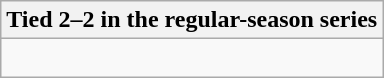<table class="wikitable collapsible collapsed">
<tr>
<th>Tied 2–2 in the regular-season series</th>
</tr>
<tr>
<td><br>


</td>
</tr>
</table>
